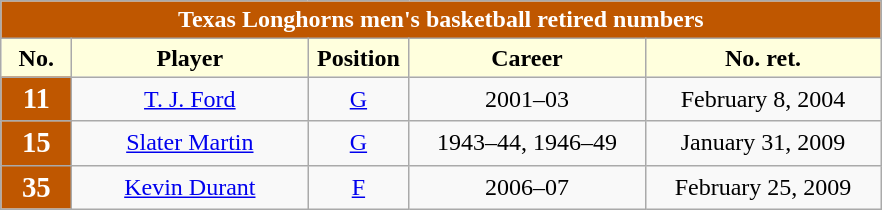<table class="wikitable" style="text-align:center">
<tr>
<td colspan="5" style= "background: #BF5700; color:white"><strong>Texas Longhorns men's basketball retired numbers</strong></td>
</tr>
<tr>
<th style="width:40px; background: #ffffdd;">No.</th>
<th style="width:150px; background: #ffffdd;">Player</th>
<th style="width:60px; background: #ffffdd;">Position</th>
<th style="width:150px; background: #ffffdd;">Career</th>
<th style="width:150px; background: #ffffdd;">No. ret.</th>
</tr>
<tr>
<td style= "background: #BF5700; color:white"><big><strong>11</strong></big></td>
<td><a href='#'>T. J. Ford</a></td>
<td><a href='#'>G</a></td>
<td>2001–03</td>
<td>February 8, 2004</td>
</tr>
<tr>
<td style= "background: #BF5700; color:white"><big><strong>15</strong></big></td>
<td><a href='#'>Slater Martin</a></td>
<td><a href='#'>G</a></td>
<td>1943–44, 1946–49</td>
<td>January 31, 2009</td>
</tr>
<tr>
<td style= "background: #BF5700; color:white"><big><strong>35</strong></big></td>
<td><a href='#'>Kevin Durant</a></td>
<td><a href='#'>F</a></td>
<td>2006–07</td>
<td>February 25, 2009</td>
</tr>
</table>
